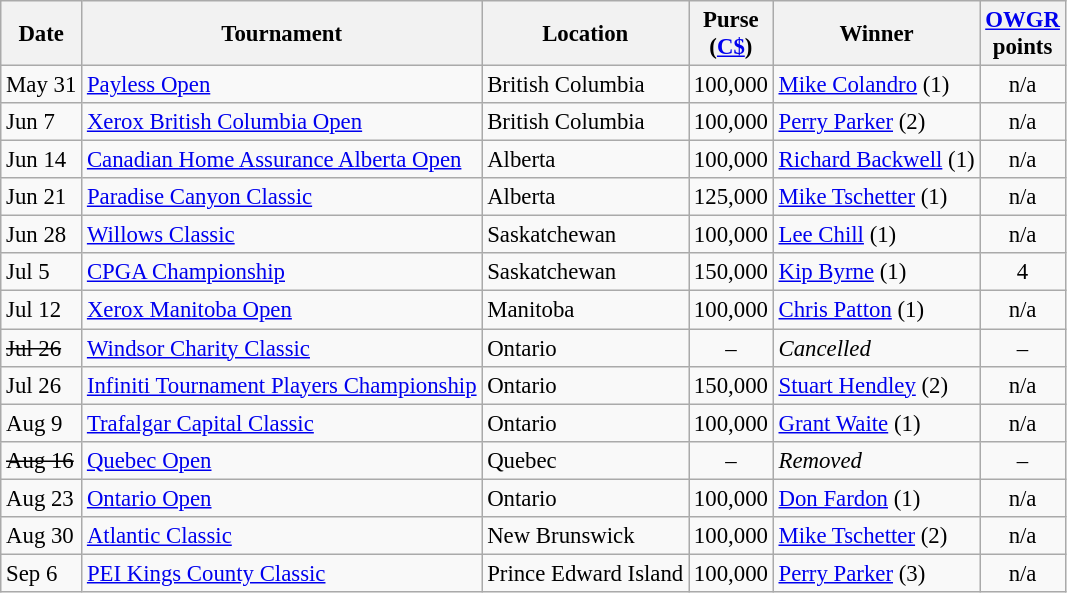<table class="wikitable" style="font-size:95%">
<tr>
<th>Date</th>
<th>Tournament</th>
<th>Location</th>
<th>Purse<br>(<a href='#'>C$</a>)</th>
<th>Winner</th>
<th><a href='#'>OWGR</a><br>points</th>
</tr>
<tr>
<td>May 31</td>
<td><a href='#'>Payless Open</a></td>
<td>British Columbia</td>
<td align=right>100,000</td>
<td> <a href='#'>Mike Colandro</a> (1)</td>
<td align=center>n/a</td>
</tr>
<tr>
<td>Jun 7</td>
<td><a href='#'>Xerox British Columbia Open</a></td>
<td>British Columbia</td>
<td align=right>100,000</td>
<td> <a href='#'>Perry Parker</a> (2)</td>
<td align=center>n/a</td>
</tr>
<tr>
<td>Jun 14</td>
<td><a href='#'>Canadian Home Assurance Alberta Open</a></td>
<td>Alberta</td>
<td align=right>100,000</td>
<td> <a href='#'>Richard Backwell</a> (1)</td>
<td align=center>n/a</td>
</tr>
<tr>
<td>Jun 21</td>
<td><a href='#'>Paradise Canyon Classic</a></td>
<td>Alberta</td>
<td align=right>125,000</td>
<td> <a href='#'>Mike Tschetter</a> (1)</td>
<td align=center>n/a</td>
</tr>
<tr>
<td>Jun 28</td>
<td><a href='#'>Willows Classic</a></td>
<td>Saskatchewan</td>
<td align=right>100,000</td>
<td> <a href='#'>Lee Chill</a> (1)</td>
<td align=center>n/a</td>
</tr>
<tr>
<td>Jul 5</td>
<td><a href='#'>CPGA Championship</a></td>
<td>Saskatchewan</td>
<td align=right>150,000</td>
<td> <a href='#'>Kip Byrne</a> (1)</td>
<td align=center>4</td>
</tr>
<tr>
<td>Jul 12</td>
<td><a href='#'>Xerox Manitoba Open</a></td>
<td>Manitoba</td>
<td align=right>100,000</td>
<td> <a href='#'>Chris Patton</a> (1)</td>
<td align=center>n/a</td>
</tr>
<tr>
<td><s>Jul 26</s></td>
<td><a href='#'>Windsor Charity Classic</a></td>
<td>Ontario</td>
<td align=center>–</td>
<td><em>Cancelled</em></td>
<td align=center>–</td>
</tr>
<tr>
<td>Jul 26</td>
<td><a href='#'>Infiniti Tournament Players Championship</a></td>
<td>Ontario</td>
<td align=right>150,000</td>
<td> <a href='#'>Stuart Hendley</a> (2)</td>
<td align=center>n/a</td>
</tr>
<tr>
<td>Aug 9</td>
<td><a href='#'>Trafalgar Capital Classic</a></td>
<td>Ontario</td>
<td align=right>100,000</td>
<td> <a href='#'>Grant Waite</a> (1)</td>
<td align=center>n/a</td>
</tr>
<tr>
<td><s>Aug 16</s></td>
<td><a href='#'>Quebec Open</a></td>
<td>Quebec</td>
<td align=center>–</td>
<td><em>Removed</em></td>
<td align=center>–</td>
</tr>
<tr>
<td>Aug 23</td>
<td><a href='#'>Ontario Open</a></td>
<td>Ontario</td>
<td align=right>100,000</td>
<td> <a href='#'>Don Fardon</a> (1)</td>
<td align=center>n/a</td>
</tr>
<tr>
<td>Aug 30</td>
<td><a href='#'>Atlantic Classic</a></td>
<td>New Brunswick</td>
<td align=right>100,000</td>
<td> <a href='#'>Mike Tschetter</a> (2)</td>
<td align=center>n/a</td>
</tr>
<tr>
<td>Sep 6</td>
<td><a href='#'>PEI Kings County Classic</a></td>
<td>Prince Edward Island</td>
<td align=right>100,000</td>
<td> <a href='#'>Perry Parker</a> (3)</td>
<td align=center>n/a</td>
</tr>
</table>
